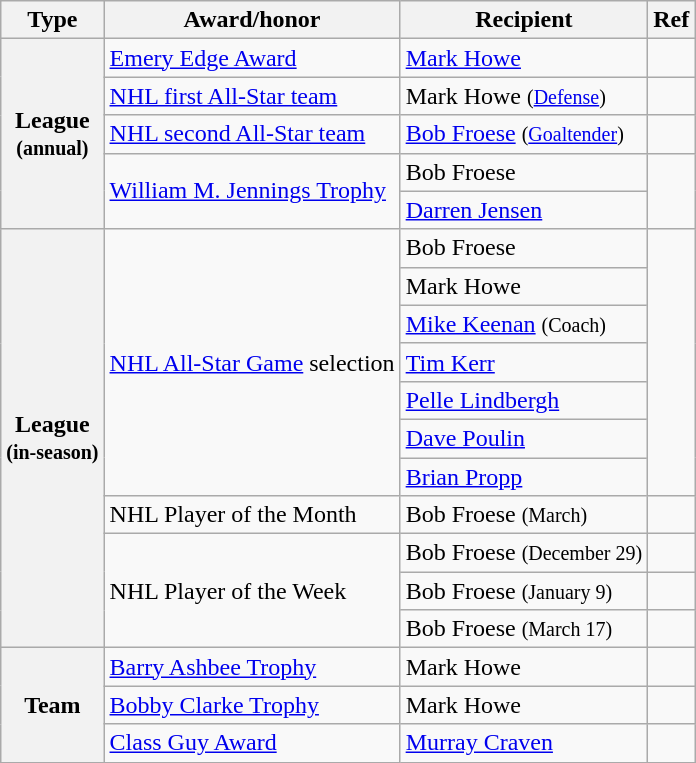<table class="wikitable">
<tr>
<th scope="col">Type</th>
<th scope="col">Award/honor</th>
<th scope="col">Recipient</th>
<th scope="col">Ref</th>
</tr>
<tr>
<th scope="row" rowspan="5">League<br><small>(annual)</small></th>
<td><a href='#'>Emery Edge Award</a></td>
<td><a href='#'>Mark Howe</a></td>
<td></td>
</tr>
<tr>
<td><a href='#'>NHL first All-Star team</a></td>
<td>Mark Howe <small>(<a href='#'>Defense</a>)</small></td>
<td></td>
</tr>
<tr>
<td><a href='#'>NHL second All-Star team</a></td>
<td><a href='#'>Bob Froese</a> <small>(<a href='#'>Goaltender</a>)</small></td>
<td></td>
</tr>
<tr>
<td rowspan="2"><a href='#'>William M. Jennings Trophy</a></td>
<td>Bob Froese</td>
<td rowspan="2"></td>
</tr>
<tr>
<td><a href='#'>Darren Jensen</a></td>
</tr>
<tr>
<th scope="row" rowspan="11">League<br><small>(in-season)</small></th>
<td rowspan="7"><a href='#'>NHL All-Star Game</a> selection</td>
<td>Bob Froese</td>
<td rowspan="7"></td>
</tr>
<tr>
<td>Mark Howe</td>
</tr>
<tr>
<td><a href='#'>Mike Keenan</a> <small>(Coach)</small></td>
</tr>
<tr>
<td><a href='#'>Tim Kerr</a></td>
</tr>
<tr>
<td><a href='#'>Pelle Lindbergh</a></td>
</tr>
<tr>
<td><a href='#'>Dave Poulin</a></td>
</tr>
<tr>
<td><a href='#'>Brian Propp</a></td>
</tr>
<tr>
<td>NHL Player of the Month</td>
<td>Bob Froese <small>(March)</small></td>
<td></td>
</tr>
<tr>
<td rowspan="3">NHL Player of the Week</td>
<td>Bob Froese <small>(December 29)</small></td>
<td></td>
</tr>
<tr>
<td>Bob Froese <small>(January 9)</small></td>
<td></td>
</tr>
<tr>
<td>Bob Froese <small>(March 17)</small></td>
<td></td>
</tr>
<tr>
<th scope="row" rowspan="3">Team</th>
<td><a href='#'>Barry Ashbee Trophy</a></td>
<td>Mark Howe</td>
<td></td>
</tr>
<tr>
<td><a href='#'>Bobby Clarke Trophy</a></td>
<td>Mark Howe</td>
<td></td>
</tr>
<tr>
<td><a href='#'>Class Guy Award</a></td>
<td><a href='#'>Murray Craven</a></td>
<td></td>
</tr>
</table>
